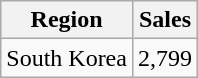<table class="wikitable">
<tr>
<th>Region</th>
<th>Sales</th>
</tr>
<tr>
<td>South Korea</td>
<td>2,799</td>
</tr>
</table>
